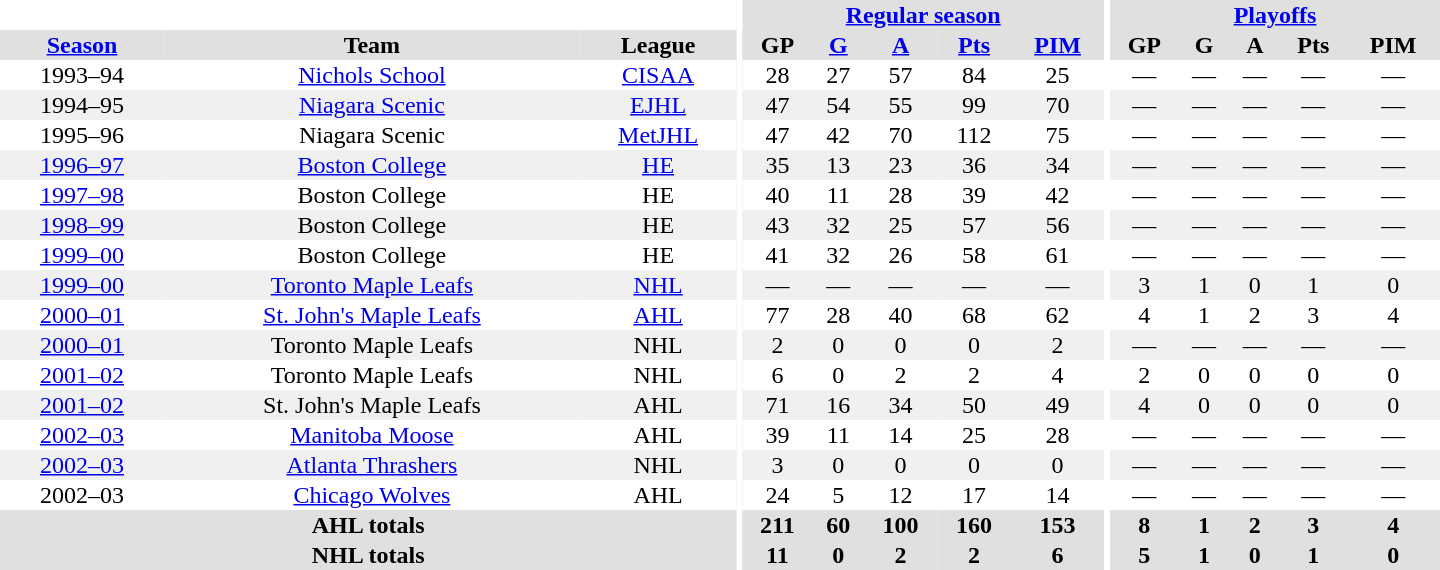<table border="0" cellpadding="1" cellspacing="0" style="text-align:center; width:60em">
<tr bgcolor="#e0e0e0">
<th colspan="3" bgcolor="#ffffff"></th>
<th rowspan="100" bgcolor="#ffffff"></th>
<th colspan="5"><a href='#'>Regular season</a></th>
<th rowspan="100" bgcolor="#ffffff"></th>
<th colspan="5"><a href='#'>Playoffs</a></th>
</tr>
<tr bgcolor="#e0e0e0">
<th><a href='#'>Season</a></th>
<th>Team</th>
<th>League</th>
<th>GP</th>
<th><a href='#'>G</a></th>
<th><a href='#'>A</a></th>
<th><a href='#'>Pts</a></th>
<th><a href='#'>PIM</a></th>
<th>GP</th>
<th>G</th>
<th>A</th>
<th>Pts</th>
<th>PIM</th>
</tr>
<tr>
<td>1993–94</td>
<td><a href='#'>Nichols School</a></td>
<td><a href='#'>CISAA</a></td>
<td>28</td>
<td>27</td>
<td>57</td>
<td>84</td>
<td>25</td>
<td>—</td>
<td>—</td>
<td>—</td>
<td>—</td>
<td>—</td>
</tr>
<tr bgcolor="#f0f0f0">
<td>1994–95</td>
<td><a href='#'>Niagara Scenic</a></td>
<td><a href='#'>EJHL</a></td>
<td>47</td>
<td>54</td>
<td>55</td>
<td>99</td>
<td>70</td>
<td>—</td>
<td>—</td>
<td>—</td>
<td>—</td>
<td>—</td>
</tr>
<tr>
<td>1995–96</td>
<td>Niagara Scenic</td>
<td><a href='#'>MetJHL</a></td>
<td>47</td>
<td>42</td>
<td>70</td>
<td>112</td>
<td>75</td>
<td>—</td>
<td>—</td>
<td>—</td>
<td>—</td>
<td>—</td>
</tr>
<tr bgcolor="#f0f0f0">
<td><a href='#'>1996–97</a></td>
<td><a href='#'>Boston College</a></td>
<td><a href='#'>HE</a></td>
<td>35</td>
<td>13</td>
<td>23</td>
<td>36</td>
<td>34</td>
<td>—</td>
<td>—</td>
<td>—</td>
<td>—</td>
<td>—</td>
</tr>
<tr>
<td><a href='#'>1997–98</a></td>
<td>Boston College</td>
<td>HE</td>
<td>40</td>
<td>11</td>
<td>28</td>
<td>39</td>
<td>42</td>
<td>—</td>
<td>—</td>
<td>—</td>
<td>—</td>
<td>—</td>
</tr>
<tr bgcolor="#f0f0f0">
<td><a href='#'>1998–99</a></td>
<td>Boston College</td>
<td>HE</td>
<td>43</td>
<td>32</td>
<td>25</td>
<td>57</td>
<td>56</td>
<td>—</td>
<td>—</td>
<td>—</td>
<td>—</td>
<td>—</td>
</tr>
<tr>
<td><a href='#'>1999–00</a></td>
<td>Boston College</td>
<td>HE</td>
<td>41</td>
<td>32</td>
<td>26</td>
<td>58</td>
<td>61</td>
<td>—</td>
<td>—</td>
<td>—</td>
<td>—</td>
<td>—</td>
</tr>
<tr bgcolor="#f0f0f0">
<td><a href='#'>1999–00</a></td>
<td><a href='#'>Toronto Maple Leafs</a></td>
<td><a href='#'>NHL</a></td>
<td>—</td>
<td>—</td>
<td>—</td>
<td>—</td>
<td>—</td>
<td>3</td>
<td>1</td>
<td>0</td>
<td>1</td>
<td>0</td>
</tr>
<tr>
<td><a href='#'>2000–01</a></td>
<td><a href='#'>St. John's Maple Leafs</a></td>
<td><a href='#'>AHL</a></td>
<td>77</td>
<td>28</td>
<td>40</td>
<td>68</td>
<td>62</td>
<td>4</td>
<td>1</td>
<td>2</td>
<td>3</td>
<td>4</td>
</tr>
<tr bgcolor="#f0f0f0">
<td><a href='#'>2000–01</a></td>
<td>Toronto Maple Leafs</td>
<td>NHL</td>
<td>2</td>
<td>0</td>
<td>0</td>
<td>0</td>
<td>2</td>
<td>—</td>
<td>—</td>
<td>—</td>
<td>—</td>
<td>—</td>
</tr>
<tr>
<td><a href='#'>2001–02</a></td>
<td>Toronto Maple Leafs</td>
<td>NHL</td>
<td>6</td>
<td>0</td>
<td>2</td>
<td>2</td>
<td>4</td>
<td>2</td>
<td>0</td>
<td>0</td>
<td>0</td>
<td>0</td>
</tr>
<tr bgcolor="#f0f0f0">
<td><a href='#'>2001–02</a></td>
<td>St. John's Maple Leafs</td>
<td>AHL</td>
<td>71</td>
<td>16</td>
<td>34</td>
<td>50</td>
<td>49</td>
<td>4</td>
<td>0</td>
<td>0</td>
<td>0</td>
<td>0</td>
</tr>
<tr>
<td><a href='#'>2002–03</a></td>
<td><a href='#'>Manitoba Moose</a></td>
<td>AHL</td>
<td>39</td>
<td>11</td>
<td>14</td>
<td>25</td>
<td>28</td>
<td>—</td>
<td>—</td>
<td>—</td>
<td>—</td>
<td>—</td>
</tr>
<tr bgcolor="#f0f0f0">
<td><a href='#'>2002–03</a></td>
<td><a href='#'>Atlanta Thrashers</a></td>
<td>NHL</td>
<td>3</td>
<td>0</td>
<td>0</td>
<td>0</td>
<td>0</td>
<td>—</td>
<td>—</td>
<td>—</td>
<td>—</td>
<td>—</td>
</tr>
<tr>
<td>2002–03</td>
<td><a href='#'>Chicago Wolves</a></td>
<td>AHL</td>
<td>24</td>
<td>5</td>
<td>12</td>
<td>17</td>
<td>14</td>
<td>—</td>
<td>—</td>
<td>—</td>
<td>—</td>
<td>—</td>
</tr>
<tr bgcolor="#e0e0e0">
<th colspan="3">AHL totals</th>
<th>211</th>
<th>60</th>
<th>100</th>
<th>160</th>
<th>153</th>
<th>8</th>
<th>1</th>
<th>2</th>
<th>3</th>
<th>4</th>
</tr>
<tr bgcolor="#e0e0e0">
<th colspan="3">NHL totals</th>
<th>11</th>
<th>0</th>
<th>2</th>
<th>2</th>
<th>6</th>
<th>5</th>
<th>1</th>
<th>0</th>
<th>1</th>
<th>0</th>
</tr>
</table>
